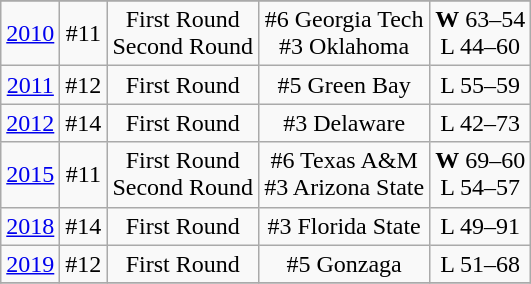<table class="wikitable" style="text-align:center">
<tr>
</tr>
<tr>
<td rowspan=1><a href='#'>2010</a></td>
<td>#11</td>
<td>First Round<br>Second Round</td>
<td>#6 Georgia Tech<br>#3 Oklahoma</td>
<td><strong>W</strong> 63–54<br>L 44–60</td>
</tr>
<tr style="text-align:center;">
<td rowspan=1><a href='#'>2011</a></td>
<td>#12</td>
<td>First Round</td>
<td>#5 Green Bay</td>
<td>L 55–59</td>
</tr>
<tr style="text-align:center;">
<td rowspan=1><a href='#'>2012</a></td>
<td>#14</td>
<td>First Round</td>
<td>#3 Delaware</td>
<td>L 42–73</td>
</tr>
<tr style="text-align:center;">
<td rowspan=1><a href='#'>2015</a></td>
<td>#11</td>
<td>First Round<br>Second Round</td>
<td>#6 Texas A&M<br>#3 Arizona State</td>
<td><strong>W</strong> 69–60<br>L 54–57</td>
</tr>
<tr style="text-align:center;">
<td rowspan=1><a href='#'>2018</a></td>
<td>#14</td>
<td>First Round</td>
<td>#3 Florida State</td>
<td>L 49–91</td>
</tr>
<tr style="text-align:center;">
<td rowspan=1><a href='#'>2019</a></td>
<td>#12</td>
<td>First Round</td>
<td>#5 Gonzaga</td>
<td>L 51–68</td>
</tr>
<tr style="text-align:center;">
</tr>
</table>
